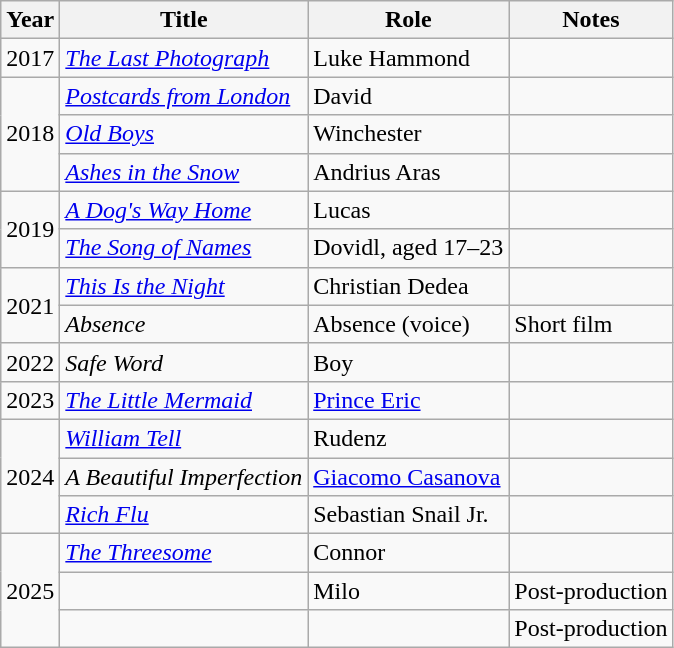<table class="wikitable plainrowheaders sortable">
<tr>
<th scope="col">Year</th>
<th scope="col">Title</th>
<th scope="col">Role</th>
<th scope="col" class="unsortable">Notes</th>
</tr>
<tr>
<td>2017</td>
<td><em><a href='#'>The Last Photograph</a></em></td>
<td>Luke Hammond</td>
<td></td>
</tr>
<tr>
<td rowspan=3>2018</td>
<td><em><a href='#'>Postcards from London</a></em></td>
<td>David</td>
<td></td>
</tr>
<tr>
<td><em><a href='#'>Old Boys</a></em></td>
<td>Winchester</td>
<td></td>
</tr>
<tr>
<td><em><a href='#'>Ashes in the Snow</a></em></td>
<td>Andrius Aras</td>
<td></td>
</tr>
<tr>
<td rowspan=2>2019</td>
<td><em><a href='#'>A Dog's Way Home</a></em></td>
<td>Lucas</td>
<td></td>
</tr>
<tr>
<td><em><a href='#'>The Song of Names</a></em></td>
<td>Dovidl, aged 17–23</td>
<td></td>
</tr>
<tr>
<td rowspan=2>2021</td>
<td><em><a href='#'>This Is the Night</a></em></td>
<td>Christian Dedea</td>
<td></td>
</tr>
<tr>
<td><em>Absence</em></td>
<td>Absence (voice)</td>
<td>Short film</td>
</tr>
<tr>
<td>2022</td>
<td><em>Safe Word</em></td>
<td>Boy</td>
<td></td>
</tr>
<tr>
<td>2023</td>
<td><em><a href='#'>The Little Mermaid</a></em></td>
<td><a href='#'>Prince Eric</a></td>
<td></td>
</tr>
<tr>
<td rowspan=3>2024</td>
<td><em><a href='#'>William Tell</a></em></td>
<td>Rudenz</td>
<td></td>
</tr>
<tr>
<td><em>A Beautiful Imperfection</em></td>
<td><a href='#'>Giacomo Casanova</a></td>
<td></td>
</tr>
<tr>
<td><em><a href='#'>Rich Flu</a></em></td>
<td>Sebastian Snail Jr.</td>
<td></td>
</tr>
<tr>
<td rowspan=3>2025</td>
<td><em><a href='#'>The Threesome</a></em></td>
<td>Connor</td>
<td></td>
</tr>
<tr>
<td></td>
<td>Milo</td>
<td>Post-production</td>
</tr>
<tr>
<td></td>
<td></td>
<td>Post-production</td>
</tr>
</table>
